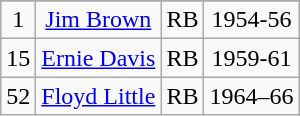<table class="wikitable" style="text-align:center">
<tr>
</tr>
<tr>
<td>1</td>
<td><a href='#'>Jim Brown</a></td>
<td>RB</td>
<td>1954-56</td>
</tr>
<tr>
<td>15</td>
<td><a href='#'>Ernie Davis</a></td>
<td>RB</td>
<td>1959-61</td>
</tr>
<tr>
<td>52</td>
<td><a href='#'>Floyd Little</a></td>
<td>RB</td>
<td>1964–66</td>
</tr>
</table>
